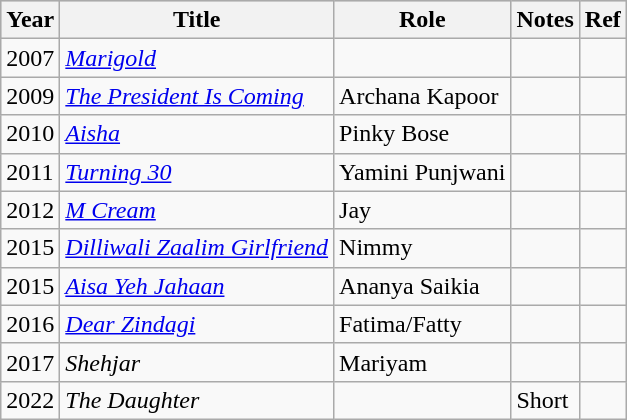<table class="wikitable" border="1">
<tr style="background:#ccc;">
<th>Year</th>
<th>Title</th>
<th>Role</th>
<th>Notes</th>
<th>Ref</th>
</tr>
<tr>
<td>2007</td>
<td><a href='#'><em>Marigold</em></a></td>
<td></td>
<td></td>
<td></td>
</tr>
<tr>
<td>2009</td>
<td><em><a href='#'>The President Is Coming</a></em></td>
<td>Archana Kapoor</td>
<td></td>
<td></td>
</tr>
<tr>
<td>2010</td>
<td><a href='#'><em>Aisha</em></a></td>
<td>Pinky Bose</td>
<td></td>
<td></td>
</tr>
<tr>
<td>2011</td>
<td><em><a href='#'>Turning 30</a></em></td>
<td>Yamini Punjwani</td>
<td></td>
<td></td>
</tr>
<tr>
<td>2012</td>
<td><em><a href='#'>M Cream</a></em></td>
<td>Jay</td>
<td></td>
<td></td>
</tr>
<tr>
<td>2015</td>
<td><em><a href='#'>Dilliwali Zaalim Girlfriend</a></em></td>
<td>Nimmy</td>
<td></td>
<td></td>
</tr>
<tr>
<td>2015</td>
<td><em><a href='#'>Aisa Yeh Jahaan</a></em></td>
<td>Ananya Saikia</td>
<td></td>
<td></td>
</tr>
<tr>
<td>2016</td>
<td><em><a href='#'>Dear Zindagi</a></em></td>
<td>Fatima/Fatty</td>
<td></td>
<td></td>
</tr>
<tr>
<td>2017</td>
<td><em>Shehjar</em></td>
<td>Mariyam</td>
<td></td>
<td></td>
</tr>
<tr>
<td>2022</td>
<td><em>The Daughter</em></td>
<td></td>
<td>Short</td>
<td></td>
</tr>
</table>
